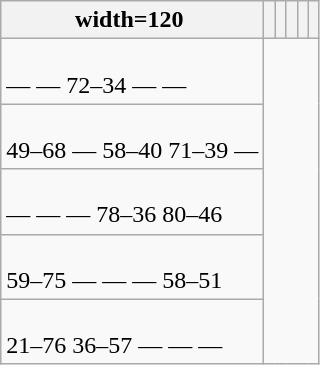<table class="wikitable" style="text-align:center;">
<tr>
<th>width=120 </th>
<th></th>
<th></th>
<th></th>
<th></th>
<th></th>
</tr>
<tr>
<td style="text-align:left;"><br> —
 —
 72–34
 —
 —</td>
</tr>
<tr>
<td style="text-align:left;"><br> 49–68
 —
 58–40
 71–39
 —</td>
</tr>
<tr>
<td style="text-align:left;"><br> —
 —
 —
 78–36
 80–46</td>
</tr>
<tr>
<td style="text-align:left;"><br> 59–75
 —
 —
 —
 58–51</td>
</tr>
<tr>
<td style="text-align:left;"><br> 21–76
 36–57
 —
 —
 —</td>
</tr>
</table>
